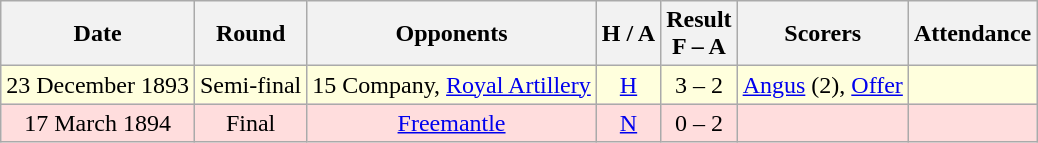<table class="wikitable" style="text-align:center">
<tr>
<th>Date</th>
<th>Round</th>
<th>Opponents</th>
<th>H / A</th>
<th>Result<br>F – A</th>
<th>Scorers</th>
<th>Attendance</th>
</tr>
<tr bgcolor="#ffffdd">
<td>23 December 1893</td>
<td>Semi-final</td>
<td>15 Company, <a href='#'>Royal Artillery</a></td>
<td><a href='#'>H</a></td>
<td>3 – 2</td>
<td><a href='#'>Angus</a> (2), <a href='#'>Offer</a></td>
<td></td>
</tr>
<tr bgcolor="#ffdddd">
<td>17 March 1894</td>
<td>Final</td>
<td><a href='#'>Freemantle</a></td>
<td><a href='#'>N</a></td>
<td>0 – 2</td>
<td></td>
<td></td>
</tr>
</table>
